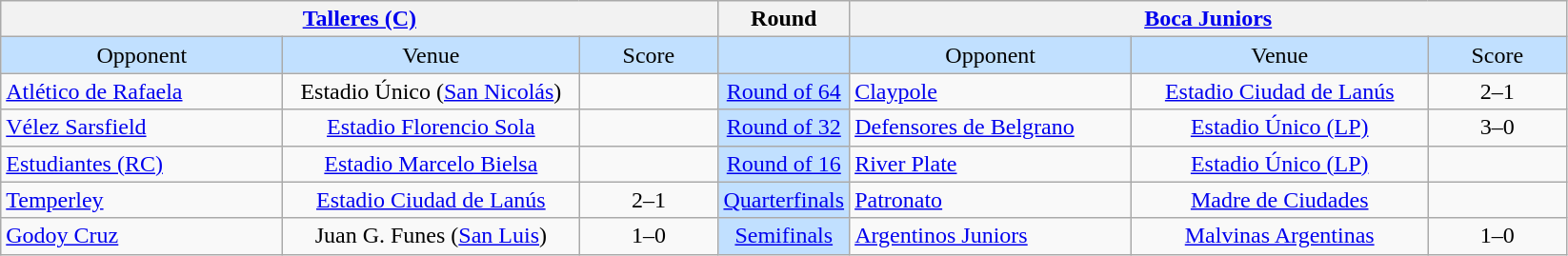<table class="wikitable" style="text-align: center;">
<tr>
<th colspan=3><a href='#'>Talleres (C)</a></th>
<th width=>Round</th>
<th colspan=3><a href='#'>Boca Juniors</a></th>
</tr>
<tr bgcolor=#c1e0ff>
<td width= 190px>Opponent</td>
<td width= 200px>Venue</td>
<td width= 90px>Score</td>
<td width=></td>
<td width= 190px>Opponent</td>
<td width= 200px>Venue</td>
<td width= 90px>Score</td>
</tr>
<tr>
<td align=left><a href='#'>Atlético de Rafaela</a></td>
<td>Estadio Único (<a href='#'>San Nicolás</a>)</td>
<td></td>
<td bgcolor=#c1e0ff><a href='#'>Round of 64</a></td>
<td align=left><a href='#'>Claypole</a></td>
<td><a href='#'>Estadio Ciudad de Lanús</a></td>
<td>2–1</td>
</tr>
<tr>
<td align=left><a href='#'>Vélez Sarsfield</a></td>
<td><a href='#'>Estadio Florencio Sola</a></td>
<td></td>
<td bgcolor=#c1e0ff><a href='#'>Round of 32</a></td>
<td align=left><a href='#'>Defensores de Belgrano</a></td>
<td><a href='#'>Estadio Único (LP)</a></td>
<td>3–0</td>
</tr>
<tr>
<td align=left><a href='#'>Estudiantes (RC)</a></td>
<td><a href='#'>Estadio Marcelo Bielsa</a></td>
<td></td>
<td bgcolor=#c1e0ff><a href='#'>Round of 16</a></td>
<td align=left><a href='#'>River Plate</a></td>
<td><a href='#'>Estadio Único (LP)</a></td>
<td></td>
</tr>
<tr>
<td align=left><a href='#'>Temperley</a></td>
<td><a href='#'>Estadio Ciudad de Lanús</a></td>
<td>2–1</td>
<td bgcolor=#c1e0ff><a href='#'>Quarterfinals</a></td>
<td align=left><a href='#'>Patronato</a></td>
<td><a href='#'>Madre de Ciudades</a></td>
<td></td>
</tr>
<tr>
<td align=left><a href='#'>Godoy Cruz</a></td>
<td>Juan G. Funes (<a href='#'>San Luis</a>)</td>
<td>1–0</td>
<td bgcolor=#c1e0ff><a href='#'>Semifinals</a></td>
<td align=left><a href='#'>Argentinos Juniors</a></td>
<td><a href='#'>Malvinas Argentinas</a></td>
<td>1–0</td>
</tr>
</table>
